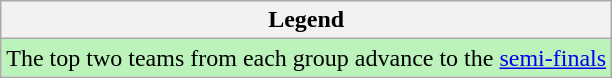<table class="wikitable">
<tr>
<th>Legend</th>
</tr>
<tr bgcolor=#BBF3BB>
<td>The top two teams from each group advance to the <a href='#'>semi-finals</a></td>
</tr>
</table>
